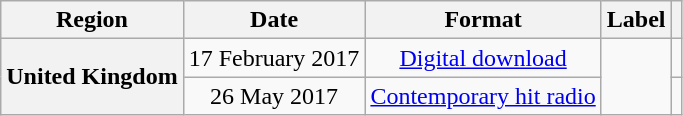<table class="wikitable sortable plainrowheaders" style="text-align:center">
<tr>
<th>Region</th>
<th>Date</th>
<th>Format</th>
<th>Label</th>
<th></th>
</tr>
<tr>
<th scope="row" rowspan="2">United Kingdom</th>
<td>17 February 2017</td>
<td><a href='#'>Digital download</a></td>
<td rowspan="2"></td>
<td></td>
</tr>
<tr>
<td>26 May 2017</td>
<td><a href='#'>Contemporary hit radio</a></td>
<td></td>
</tr>
</table>
